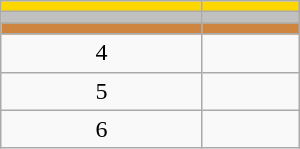<table class="wikitable" style="width:200px;">
<tr style="background:gold;">
<td align=center></td>
<td></td>
</tr>
<tr style="background:silver;">
<td align=center></td>
<td></td>
</tr>
<tr style="background:peru;">
<td align=center></td>
<td></td>
</tr>
<tr>
<td align=center>4</td>
<td></td>
</tr>
<tr>
<td align=center>5</td>
<td></td>
</tr>
<tr>
<td align=center>6</td>
<td></td>
</tr>
</table>
